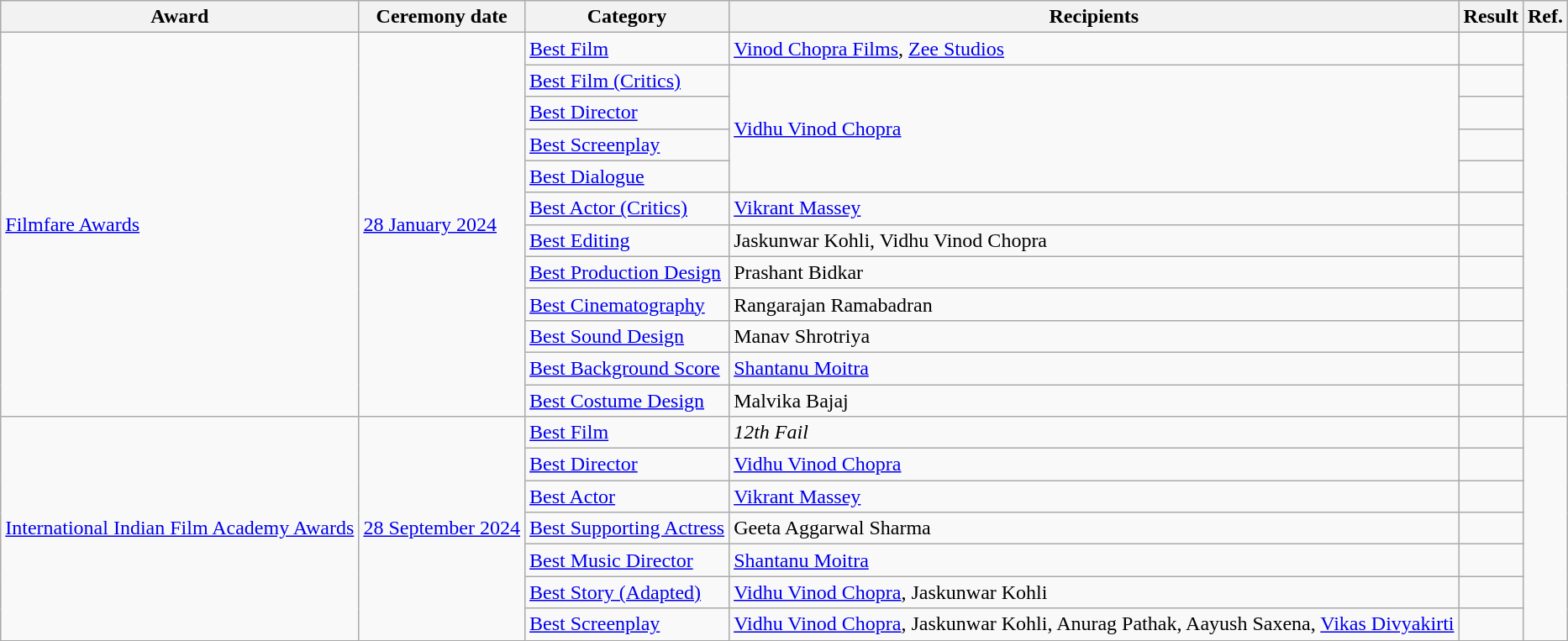<table class="wikitable">
<tr>
<th>Award</th>
<th>Ceremony date</th>
<th>Category</th>
<th>Recipients</th>
<th>Result</th>
<th>Ref.</th>
</tr>
<tr>
<td rowspan="12"><a href='#'>Filmfare Awards</a></td>
<td rowspan="12"><a href='#'>28 January 2024</a></td>
<td><a href='#'>Best Film</a></td>
<td><a href='#'>Vinod Chopra Films</a>, <a href='#'>Zee Studios</a></td>
<td></td>
<td rowspan="12"></td>
</tr>
<tr>
<td><a href='#'>Best Film (Critics)</a></td>
<td rowspan="4"><a href='#'>Vidhu Vinod Chopra</a></td>
<td></td>
</tr>
<tr>
<td><a href='#'>Best Director</a></td>
<td></td>
</tr>
<tr>
<td><a href='#'>Best Screenplay</a></td>
<td></td>
</tr>
<tr>
<td><a href='#'>Best Dialogue</a></td>
<td></td>
</tr>
<tr>
<td><a href='#'>Best Actor (Critics)</a></td>
<td><a href='#'>Vikrant Massey</a></td>
<td></td>
</tr>
<tr>
<td><a href='#'>Best Editing</a></td>
<td>Jaskunwar Kohli, Vidhu Vinod Chopra</td>
<td></td>
</tr>
<tr>
<td><a href='#'>Best Production Design</a></td>
<td>Prashant Bidkar</td>
<td></td>
</tr>
<tr>
<td><a href='#'>Best Cinematography</a></td>
<td>Rangarajan Ramabadran</td>
<td></td>
</tr>
<tr>
<td><a href='#'>Best Sound Design</a></td>
<td>Manav Shrotriya</td>
<td></td>
</tr>
<tr>
<td><a href='#'>Best Background Score</a></td>
<td><a href='#'>Shantanu Moitra</a></td>
<td></td>
</tr>
<tr>
<td><a href='#'>Best Costume Design</a></td>
<td>Malvika Bajaj</td>
<td></td>
</tr>
<tr>
<td rowspan="7"><a href='#'>International Indian Film Academy Awards</a></td>
<td rowspan="7"><a href='#'>28 September 2024</a></td>
<td><a href='#'>Best Film</a></td>
<td><em>12th Fail</em></td>
<td></td>
<td rowspan="7"><br><br></td>
</tr>
<tr>
<td><a href='#'>Best Director</a></td>
<td><a href='#'>Vidhu Vinod Chopra</a></td>
<td></td>
</tr>
<tr>
<td><a href='#'>Best Actor</a></td>
<td><a href='#'>Vikrant Massey</a></td>
<td></td>
</tr>
<tr>
<td><a href='#'>Best Supporting Actress</a></td>
<td>Geeta Aggarwal Sharma</td>
<td></td>
</tr>
<tr>
<td><a href='#'>Best Music Director</a></td>
<td><a href='#'>Shantanu Moitra</a></td>
<td></td>
</tr>
<tr>
<td><a href='#'>Best Story (Adapted)</a></td>
<td><a href='#'>Vidhu Vinod Chopra</a>, Jaskunwar Kohli</td>
<td></td>
</tr>
<tr>
<td><a href='#'>Best Screenplay</a></td>
<td><a href='#'>Vidhu Vinod Chopra</a>, Jaskunwar Kohli, Anurag Pathak, Aayush Saxena, <a href='#'>Vikas Divyakirti</a></td>
<td></td>
</tr>
</table>
